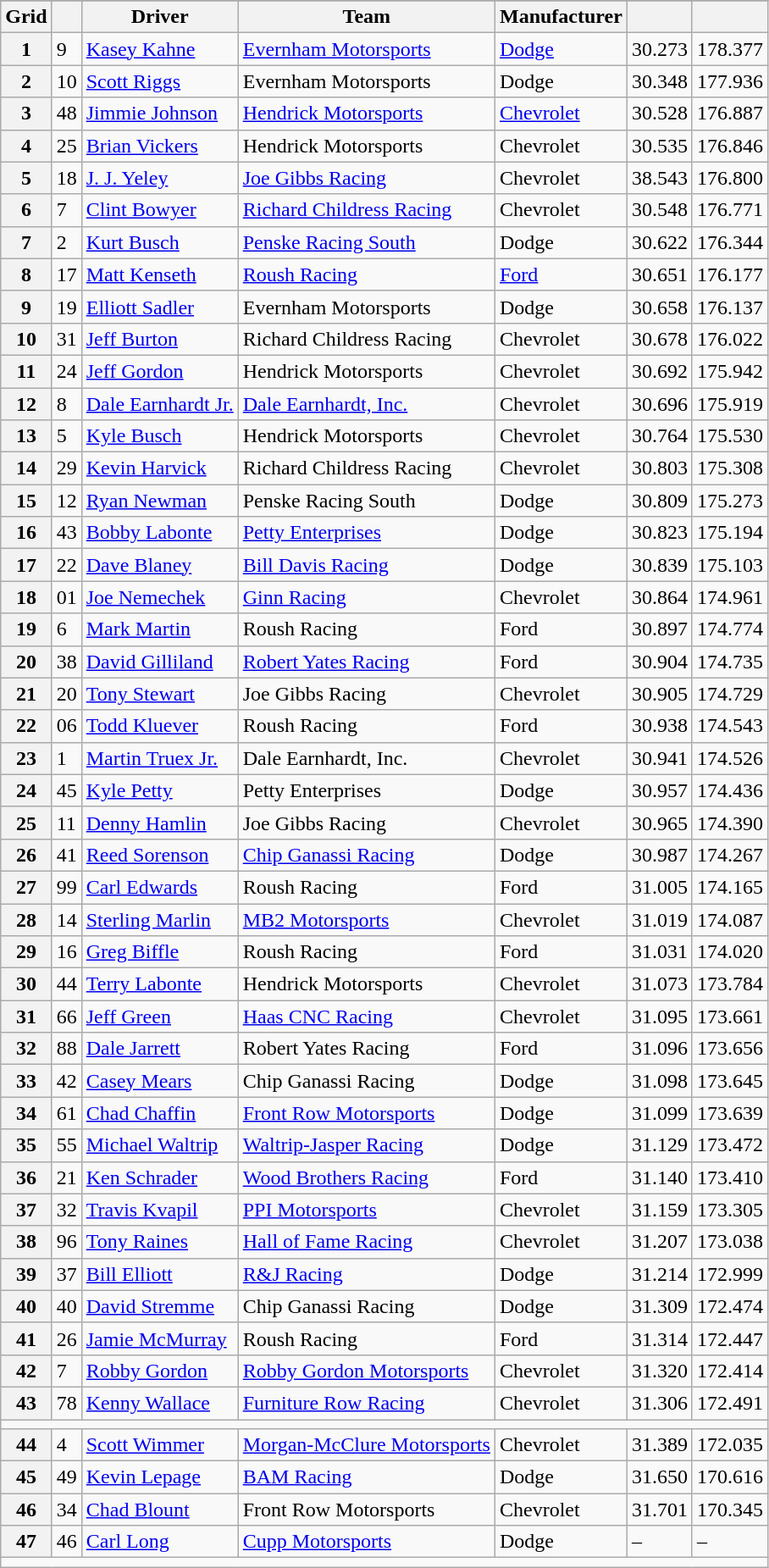<table class="wikitable">
<tr>
</tr>
<tr>
<th scope="col">Grid</th>
<th scope="col"></th>
<th scope="col">Driver</th>
<th scope="col">Team</th>
<th scope="col">Manufacturer</th>
<th scope="col"></th>
<th scope="col"></th>
</tr>
<tr>
<th scope="row">1</th>
<td>9</td>
<td><a href='#'>Kasey Kahne</a></td>
<td><a href='#'>Evernham Motorsports</a></td>
<td><a href='#'>Dodge</a></td>
<td>30.273</td>
<td>178.377</td>
</tr>
<tr>
<th scope="row">2</th>
<td>10</td>
<td><a href='#'>Scott Riggs</a></td>
<td>Evernham Motorsports</td>
<td>Dodge</td>
<td>30.348</td>
<td>177.936</td>
</tr>
<tr>
<th scope="row">3</th>
<td>48</td>
<td><a href='#'>Jimmie Johnson</a></td>
<td><a href='#'>Hendrick Motorsports</a></td>
<td><a href='#'>Chevrolet</a></td>
<td>30.528</td>
<td>176.887</td>
</tr>
<tr>
<th scope="row">4</th>
<td>25</td>
<td><a href='#'>Brian Vickers</a></td>
<td>Hendrick Motorsports</td>
<td>Chevrolet</td>
<td>30.535</td>
<td>176.846</td>
</tr>
<tr>
<th scope="row">5</th>
<td>18</td>
<td><a href='#'>J. J. Yeley</a></td>
<td><a href='#'>Joe Gibbs Racing</a></td>
<td>Chevrolet</td>
<td>38.543</td>
<td>176.800</td>
</tr>
<tr>
<th scope="row">6</th>
<td>7</td>
<td><a href='#'>Clint Bowyer</a></td>
<td><a href='#'>Richard Childress Racing</a></td>
<td>Chevrolet</td>
<td>30.548</td>
<td>176.771</td>
</tr>
<tr>
<th scope="row">7</th>
<td>2</td>
<td><a href='#'>Kurt Busch</a></td>
<td><a href='#'>Penske Racing South</a></td>
<td>Dodge</td>
<td>30.622</td>
<td>176.344</td>
</tr>
<tr>
<th scope="row">8</th>
<td>17</td>
<td><a href='#'>Matt Kenseth</a></td>
<td><a href='#'>Roush Racing</a></td>
<td><a href='#'>Ford</a></td>
<td>30.651</td>
<td>176.177</td>
</tr>
<tr>
<th scope="row">9</th>
<td>19</td>
<td><a href='#'>Elliott Sadler</a></td>
<td>Evernham Motorsports</td>
<td>Dodge</td>
<td>30.658</td>
<td>176.137</td>
</tr>
<tr>
<th scope="row">10</th>
<td>31</td>
<td><a href='#'>Jeff Burton</a></td>
<td>Richard Childress Racing</td>
<td>Chevrolet</td>
<td>30.678</td>
<td>176.022</td>
</tr>
<tr>
<th scope="row">11</th>
<td>24</td>
<td><a href='#'>Jeff Gordon</a></td>
<td>Hendrick Motorsports</td>
<td>Chevrolet</td>
<td>30.692</td>
<td>175.942</td>
</tr>
<tr>
<th scope="row">12</th>
<td>8</td>
<td><a href='#'>Dale Earnhardt Jr.</a></td>
<td><a href='#'>Dale Earnhardt, Inc.</a></td>
<td>Chevrolet</td>
<td>30.696</td>
<td>175.919</td>
</tr>
<tr>
<th scope="row">13</th>
<td>5</td>
<td><a href='#'>Kyle Busch</a></td>
<td>Hendrick Motorsports</td>
<td>Chevrolet</td>
<td>30.764</td>
<td>175.530</td>
</tr>
<tr>
<th scope="row">14</th>
<td>29</td>
<td><a href='#'>Kevin Harvick</a></td>
<td>Richard Childress Racing</td>
<td>Chevrolet</td>
<td>30.803</td>
<td>175.308</td>
</tr>
<tr>
<th scope="row">15</th>
<td>12</td>
<td><a href='#'>Ryan Newman</a></td>
<td>Penske Racing South</td>
<td>Dodge</td>
<td>30.809</td>
<td>175.273</td>
</tr>
<tr>
<th scope="row">16</th>
<td>43</td>
<td><a href='#'>Bobby Labonte</a></td>
<td><a href='#'>Petty Enterprises</a></td>
<td>Dodge</td>
<td>30.823</td>
<td>175.194</td>
</tr>
<tr>
<th scope="row">17</th>
<td>22</td>
<td><a href='#'>Dave Blaney</a></td>
<td><a href='#'>Bill Davis Racing</a></td>
<td>Dodge</td>
<td>30.839</td>
<td>175.103</td>
</tr>
<tr>
<th scope="row">18</th>
<td>01</td>
<td><a href='#'>Joe Nemechek</a></td>
<td><a href='#'>Ginn Racing</a></td>
<td>Chevrolet</td>
<td>30.864</td>
<td>174.961</td>
</tr>
<tr>
<th scope="row">19</th>
<td>6</td>
<td><a href='#'>Mark Martin</a></td>
<td>Roush Racing</td>
<td>Ford</td>
<td>30.897</td>
<td>174.774</td>
</tr>
<tr>
<th scope="row">20</th>
<td>38</td>
<td><a href='#'>David Gilliland</a></td>
<td><a href='#'>Robert Yates Racing</a></td>
<td>Ford</td>
<td>30.904</td>
<td>174.735</td>
</tr>
<tr>
<th scope="row">21</th>
<td>20</td>
<td><a href='#'>Tony Stewart</a></td>
<td>Joe Gibbs Racing</td>
<td>Chevrolet</td>
<td>30.905</td>
<td>174.729</td>
</tr>
<tr>
<th scope="row">22</th>
<td>06</td>
<td><a href='#'>Todd Kluever</a></td>
<td>Roush Racing</td>
<td>Ford</td>
<td>30.938</td>
<td>174.543</td>
</tr>
<tr>
<th scope="row">23</th>
<td>1</td>
<td><a href='#'>Martin Truex Jr.</a></td>
<td>Dale Earnhardt, Inc.</td>
<td>Chevrolet</td>
<td>30.941</td>
<td>174.526</td>
</tr>
<tr>
<th scope="row">24</th>
<td>45</td>
<td><a href='#'>Kyle Petty</a></td>
<td>Petty Enterprises</td>
<td>Dodge</td>
<td>30.957</td>
<td>174.436</td>
</tr>
<tr>
<th scope="row">25</th>
<td>11</td>
<td><a href='#'>Denny Hamlin</a></td>
<td>Joe Gibbs Racing</td>
<td>Chevrolet</td>
<td>30.965</td>
<td>174.390</td>
</tr>
<tr>
<th scope="row">26</th>
<td>41</td>
<td><a href='#'>Reed Sorenson</a></td>
<td><a href='#'>Chip Ganassi Racing</a></td>
<td>Dodge</td>
<td>30.987</td>
<td>174.267</td>
</tr>
<tr>
<th scope="row">27</th>
<td>99</td>
<td><a href='#'>Carl Edwards</a></td>
<td>Roush Racing</td>
<td>Ford</td>
<td>31.005</td>
<td>174.165</td>
</tr>
<tr>
<th scope="row">28</th>
<td>14</td>
<td><a href='#'>Sterling Marlin</a></td>
<td><a href='#'>MB2 Motorsports</a></td>
<td>Chevrolet</td>
<td>31.019</td>
<td>174.087</td>
</tr>
<tr>
<th scope="row">29</th>
<td>16</td>
<td><a href='#'>Greg Biffle</a></td>
<td>Roush Racing</td>
<td>Ford</td>
<td>31.031</td>
<td>174.020</td>
</tr>
<tr>
<th scope="row">30</th>
<td>44</td>
<td><a href='#'>Terry Labonte</a></td>
<td>Hendrick Motorsports</td>
<td>Chevrolet</td>
<td>31.073</td>
<td>173.784</td>
</tr>
<tr>
<th scope="row">31</th>
<td>66</td>
<td><a href='#'>Jeff Green</a></td>
<td><a href='#'>Haas CNC Racing</a></td>
<td>Chevrolet</td>
<td>31.095</td>
<td>173.661</td>
</tr>
<tr>
<th scope="row">32</th>
<td>88</td>
<td><a href='#'>Dale Jarrett</a></td>
<td>Robert Yates Racing</td>
<td>Ford</td>
<td>31.096</td>
<td>173.656</td>
</tr>
<tr>
<th scope="row">33</th>
<td>42</td>
<td><a href='#'>Casey Mears</a></td>
<td>Chip Ganassi Racing</td>
<td>Dodge</td>
<td>31.098</td>
<td>173.645</td>
</tr>
<tr>
<th scope="row">34</th>
<td>61</td>
<td><a href='#'>Chad Chaffin</a></td>
<td><a href='#'>Front Row Motorsports</a></td>
<td>Dodge</td>
<td>31.099</td>
<td>173.639</td>
</tr>
<tr>
<th scope="row">35</th>
<td>55</td>
<td><a href='#'>Michael Waltrip</a></td>
<td><a href='#'>Waltrip-Jasper Racing</a></td>
<td>Dodge</td>
<td>31.129</td>
<td>173.472</td>
</tr>
<tr>
<th scope="row">36</th>
<td>21</td>
<td><a href='#'>Ken Schrader</a></td>
<td><a href='#'>Wood Brothers Racing</a></td>
<td>Ford</td>
<td>31.140</td>
<td>173.410</td>
</tr>
<tr>
<th scope="row">37</th>
<td>32</td>
<td><a href='#'>Travis Kvapil</a></td>
<td><a href='#'>PPI Motorsports</a></td>
<td>Chevrolet</td>
<td>31.159</td>
<td>173.305</td>
</tr>
<tr>
<th scope="row">38</th>
<td>96</td>
<td><a href='#'>Tony Raines</a></td>
<td><a href='#'>Hall of Fame Racing</a></td>
<td>Chevrolet</td>
<td>31.207</td>
<td>173.038</td>
</tr>
<tr>
<th scope="row">39</th>
<td>37</td>
<td><a href='#'>Bill Elliott</a></td>
<td><a href='#'>R&J Racing</a></td>
<td>Dodge</td>
<td>31.214</td>
<td>172.999</td>
</tr>
<tr>
<th scope="row">40</th>
<td>40</td>
<td><a href='#'>David Stremme</a></td>
<td>Chip Ganassi Racing</td>
<td>Dodge</td>
<td>31.309</td>
<td>172.474</td>
</tr>
<tr>
<th scope="row">41</th>
<td>26</td>
<td><a href='#'>Jamie McMurray</a></td>
<td>Roush Racing</td>
<td>Ford</td>
<td>31.314</td>
<td>172.447</td>
</tr>
<tr>
<th scope="row">42</th>
<td>7</td>
<td><a href='#'>Robby Gordon</a></td>
<td><a href='#'>Robby Gordon Motorsports</a></td>
<td>Chevrolet</td>
<td>31.320</td>
<td>172.414</td>
</tr>
<tr>
<th scope="row">43</th>
<td>78</td>
<td><a href='#'>Kenny Wallace</a></td>
<td><a href='#'>Furniture Row Racing</a></td>
<td>Chevrolet</td>
<td>31.306</td>
<td>172.491</td>
</tr>
<tr>
<td colspan="8"></td>
</tr>
<tr>
<th scope="row">44</th>
<td>4</td>
<td><a href='#'>Scott Wimmer</a></td>
<td><a href='#'>Morgan-McClure Motorsports</a></td>
<td>Chevrolet</td>
<td>31.389</td>
<td>172.035</td>
</tr>
<tr>
<th scope="row">45</th>
<td>49</td>
<td><a href='#'>Kevin Lepage</a></td>
<td><a href='#'>BAM Racing</a></td>
<td>Dodge</td>
<td>31.650</td>
<td>170.616</td>
</tr>
<tr>
<th scope="row">46</th>
<td>34</td>
<td><a href='#'>Chad Blount</a></td>
<td>Front Row Motorsports</td>
<td>Chevrolet</td>
<td>31.701</td>
<td>170.345</td>
</tr>
<tr>
<th scope="row">47</th>
<td>46</td>
<td><a href='#'>Carl Long</a></td>
<td><a href='#'>Cupp Motorsports</a></td>
<td>Dodge</td>
<td>–</td>
<td>–</td>
</tr>
<tr>
<td colspan="8"></td>
</tr>
</table>
